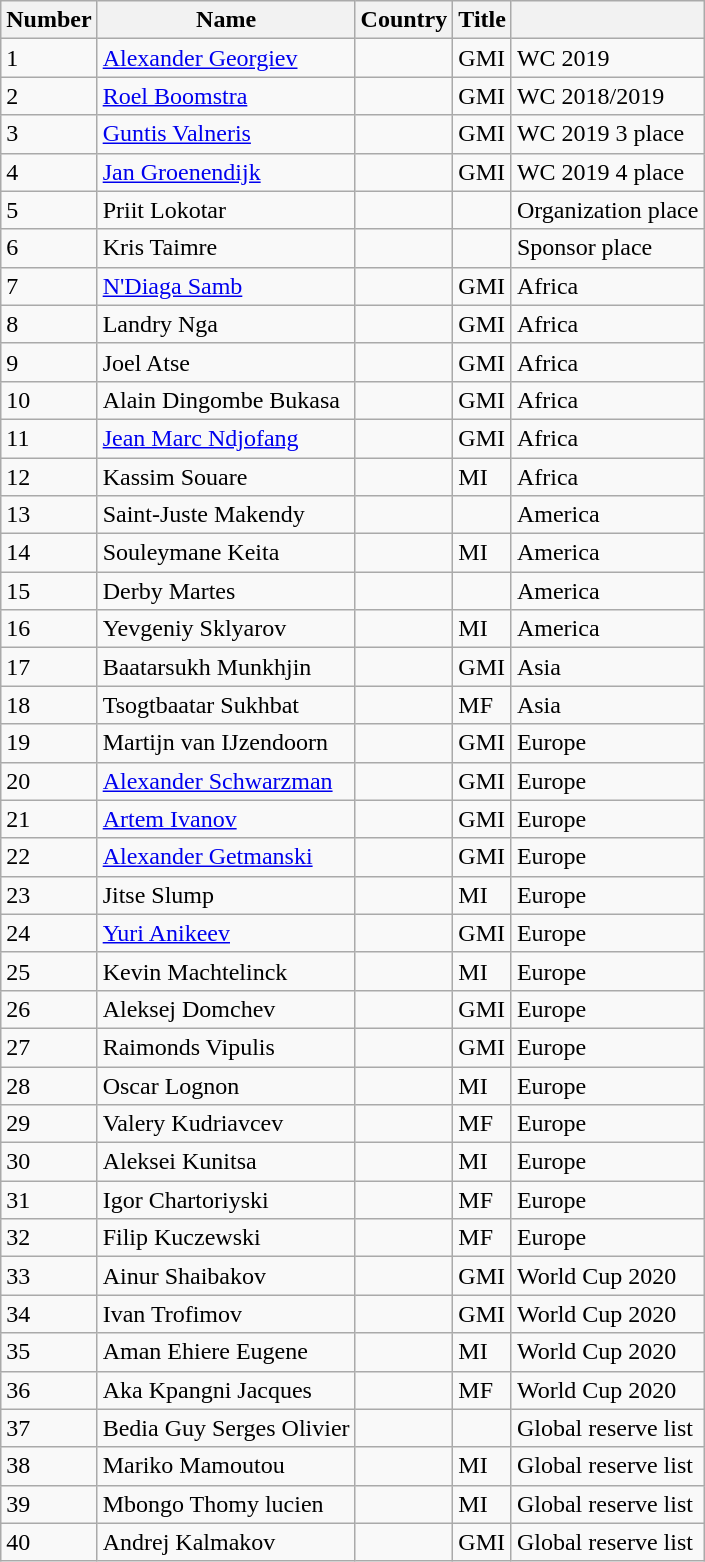<table class=wikitable style="text-align: left;">
<tr>
<th>Number</th>
<th>Name</th>
<th>Country</th>
<th>Title</th>
<th></th>
</tr>
<tr>
<td>1</td>
<td><a href='#'>Alexander Georgiev</a></td>
<td></td>
<td>GMI</td>
<td>WC 2019</td>
</tr>
<tr>
<td>2</td>
<td><a href='#'>Roel Boomstra</a></td>
<td></td>
<td>GMI</td>
<td>WC 2018/2019</td>
</tr>
<tr>
<td>3</td>
<td><a href='#'>Guntis Valneris</a></td>
<td></td>
<td>GMI</td>
<td>WC 2019 3 place</td>
</tr>
<tr>
<td>4</td>
<td><a href='#'>Jan Groenendijk</a></td>
<td></td>
<td>GMI</td>
<td>WC 2019 4 place</td>
</tr>
<tr>
<td>5</td>
<td>Priit Lokotar</td>
<td></td>
<td></td>
<td>Organization place</td>
</tr>
<tr>
<td>6</td>
<td>Kris Taimre</td>
<td></td>
<td></td>
<td>Sponsor  place</td>
</tr>
<tr>
<td>7</td>
<td><a href='#'>N'Diaga Samb</a></td>
<td></td>
<td>GMI</td>
<td>Africa</td>
</tr>
<tr>
<td>8</td>
<td>Landry Nga</td>
<td></td>
<td>GMI</td>
<td>Africa</td>
</tr>
<tr>
<td>9</td>
<td>Joel Atse</td>
<td></td>
<td>GMI</td>
<td>Africa</td>
</tr>
<tr>
<td>10</td>
<td>Alain Dingombe Bukasa</td>
<td></td>
<td>GMI</td>
<td>Africa</td>
</tr>
<tr>
<td>11</td>
<td><a href='#'>Jean Marc Ndjofang</a></td>
<td></td>
<td>GMI</td>
<td>Africa</td>
</tr>
<tr>
<td>12</td>
<td>Kassim Souare</td>
<td align="left"></td>
<td>MI</td>
<td>Africa</td>
</tr>
<tr>
<td>13</td>
<td>Saint-Juste Makendy</td>
<td></td>
<td></td>
<td>America</td>
</tr>
<tr>
<td>14</td>
<td>Souleymane Keita</td>
<td></td>
<td>MI</td>
<td>America</td>
</tr>
<tr>
<td>15</td>
<td>Derby Martes</td>
<td></td>
<td></td>
<td>America</td>
</tr>
<tr>
<td>16</td>
<td>Yevgeniy Sklyarov</td>
<td></td>
<td>MI</td>
<td>America</td>
</tr>
<tr>
<td>17</td>
<td>Baatarsukh Munkhjin</td>
<td></td>
<td>GMI</td>
<td>Asia</td>
</tr>
<tr>
<td>18</td>
<td>Tsogtbaatar Sukhbat</td>
<td></td>
<td>MF</td>
<td>Asia</td>
</tr>
<tr>
<td>19</td>
<td>Martijn van IJzendoorn</td>
<td></td>
<td>GMI</td>
<td>Europe</td>
</tr>
<tr>
<td>20</td>
<td><a href='#'>Alexander Schwarzman</a></td>
<td align="left"></td>
<td>GMI</td>
<td>Europe</td>
</tr>
<tr>
<td>21</td>
<td><a href='#'>Artem Ivanov</a></td>
<td></td>
<td>GMI</td>
<td>Europe</td>
</tr>
<tr>
<td>22</td>
<td><a href='#'>Alexander Getmanski</a></td>
<td></td>
<td>GMI</td>
<td>Europe</td>
</tr>
<tr>
<td>23</td>
<td>Jitse Slump</td>
<td></td>
<td>MI</td>
<td>Europe</td>
</tr>
<tr>
<td>24</td>
<td><a href='#'>Yuri Anikeev</a></td>
<td></td>
<td>GMI</td>
<td>Europe</td>
</tr>
<tr>
<td>25</td>
<td>Kevin Machtelinck</td>
<td align="left"></td>
<td>MI</td>
<td>Europe</td>
</tr>
<tr>
<td>26</td>
<td>Aleksej Domchev</td>
<td></td>
<td>GMI</td>
<td>Europe</td>
</tr>
<tr>
<td>27</td>
<td>Raimonds Vipulis</td>
<td></td>
<td>GMI</td>
<td>Europe</td>
</tr>
<tr>
<td>28</td>
<td>Oscar Lognon</td>
<td></td>
<td>MI</td>
<td>Europe</td>
</tr>
<tr>
<td>29</td>
<td>Valery Kudriavcev</td>
<td></td>
<td>MF</td>
<td>Europe</td>
</tr>
<tr>
<td>30</td>
<td>Aleksei Kunitsa</td>
<td></td>
<td>MI</td>
<td>Europe</td>
</tr>
<tr>
<td>31</td>
<td>Igor Chartoriyski</td>
<td></td>
<td>MF</td>
<td>Europe</td>
</tr>
<tr>
<td>32</td>
<td>Filip Kuczewski</td>
<td></td>
<td>MF</td>
<td>Europe</td>
</tr>
<tr>
<td>33</td>
<td>Ainur Shaibakov</td>
<td></td>
<td>GMI</td>
<td>World Cup 2020</td>
</tr>
<tr>
<td>34</td>
<td>Ivan Trofimov</td>
<td></td>
<td>GMI</td>
<td>World Cup 2020</td>
</tr>
<tr>
<td>35</td>
<td>Aman Ehiere Eugene</td>
<td></td>
<td>MI</td>
<td>World Cup 2020</td>
</tr>
<tr>
<td>36</td>
<td>Aka Kpangni Jacques</td>
<td></td>
<td>MF</td>
<td>World Cup 2020</td>
</tr>
<tr>
<td>37</td>
<td>Bedia Guy Serges Olivier</td>
<td></td>
<td></td>
<td>Global reserve list</td>
</tr>
<tr>
<td>38</td>
<td>Mariko Mamoutou</td>
<td></td>
<td>MI</td>
<td>Global reserve list</td>
</tr>
<tr>
<td>39</td>
<td>Mbongo Thomy lucien</td>
<td></td>
<td>MI</td>
<td>Global reserve list</td>
</tr>
<tr>
<td>40</td>
<td>Andrej Kalmakov</td>
<td></td>
<td>GMI</td>
<td>Global reserve list</td>
</tr>
</table>
